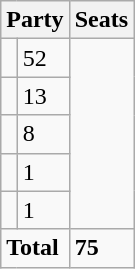<table class="wikitable">
<tr>
<th colspan=2>Party</th>
<th>Seats</th>
</tr>
<tr>
<td></td>
<td>52</td>
</tr>
<tr>
<td></td>
<td>13</td>
</tr>
<tr>
<td></td>
<td>8</td>
</tr>
<tr>
<td></td>
<td>1</td>
</tr>
<tr>
<td></td>
<td>1</td>
</tr>
<tr>
<td colspan="2"><strong>Total</strong></td>
<td><strong>75</strong></td>
</tr>
</table>
